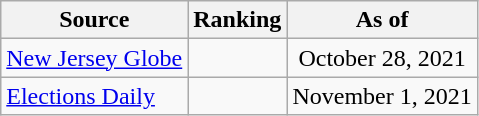<table class="wikitable" style="text-align:center">
<tr>
<th>Source</th>
<th>Ranking</th>
<th>As of</th>
</tr>
<tr>
<td align=left><a href='#'>New Jersey Globe</a></td>
<td></td>
<td>October 28, 2021</td>
</tr>
<tr>
<td align=left><a href='#'>Elections Daily</a></td>
<td></td>
<td>November 1, 2021</td>
</tr>
</table>
